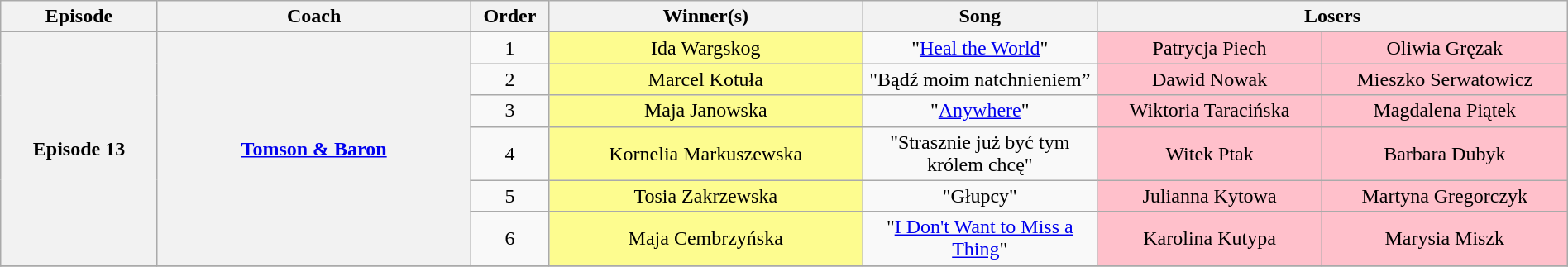<table class="wikitable" style="text-align:center; width:100%;">
<tr>
<th style="width:10%;">Episode</th>
<th style="width:20%;">Coach</th>
<th style="width:05%;">Order</th>
<th style="width:20%;">Winner(s)</th>
<th style="width:15%;">Song</th>
<th colspan="2" style="width:30%;">Losers</th>
</tr>
<tr>
<th rowspan="6">Episode 13<br><small></small></th>
<th rowspan="6"><a href='#'>Tomson & Baron</a></th>
<td>1</td>
<td style="background:#fdfc8f;">Ida Wargskog</td>
<td>"<a href='#'>Heal the World</a>"</td>
<td style="background:pink;">Patrycja Piech</td>
<td style="background:pink;">Oliwia Gręzak</td>
</tr>
<tr>
<td>2</td>
<td style="background:#fdfc8f;">Marcel Kotuła</td>
<td>"Bądź moim natchnieniem”</td>
<td style="background:pink;">Dawid Nowak</td>
<td style="background:pink;">Mieszko Serwatowicz</td>
</tr>
<tr>
<td>3</td>
<td style="background:#fdfc8f;">Maja Janowska</td>
<td>"<a href='#'>Anywhere</a>"</td>
<td style="background:pink;">Wiktoria Taracińska</td>
<td style="background:pink;">Magdalena Piątek</td>
</tr>
<tr>
<td>4</td>
<td style="background:#fdfc8f;">Kornelia Markuszewska</td>
<td>"Strasznie już być tym królem chcę"</td>
<td style="background:pink;">Witek Ptak</td>
<td style="background:pink;">Barbara Dubyk</td>
</tr>
<tr>
<td>5</td>
<td style="background:#fdfc8f;">Tosia Zakrzewska</td>
<td>"Głupcy"</td>
<td style="background:pink;">Julianna Kytowa</td>
<td style="background:pink;">Martyna Gregorczyk</td>
</tr>
<tr>
<td>6</td>
<td style="background:#fdfc8f;">Maja Cembrzyńska</td>
<td>"<a href='#'>I Don't Want to Miss a Thing</a>"</td>
<td style="background:pink;">Karolina Kutypa</td>
<td style="background:pink;">Marysia Miszk</td>
</tr>
<tr>
</tr>
</table>
